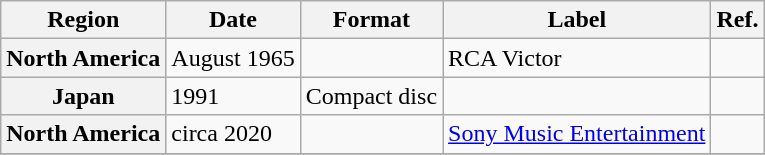<table class="wikitable plainrowheaders">
<tr>
<th scope="col">Region</th>
<th scope="col">Date</th>
<th scope="col">Format</th>
<th scope="col">Label</th>
<th scope="col">Ref.</th>
</tr>
<tr>
<th scope="row">North America</th>
<td>August 1965</td>
<td></td>
<td>RCA Victor</td>
<td></td>
</tr>
<tr>
<th scope="row">Japan</th>
<td>1991</td>
<td>Compact disc</td>
<td></td>
<td></td>
</tr>
<tr>
<th scope="row">North America</th>
<td>circa 2020</td>
<td></td>
<td><a href='#'>Sony Music Entertainment</a></td>
<td></td>
</tr>
<tr>
</tr>
</table>
